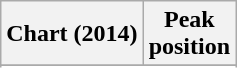<table class="wikitable sortable plainrowheaders">
<tr>
<th>Chart (2014)</th>
<th>Peak<br>position</th>
</tr>
<tr>
</tr>
<tr>
</tr>
<tr>
</tr>
</table>
